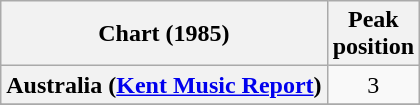<table class="wikitable plainrowheaders" style="text-align:center">
<tr>
<th>Chart (1985)</th>
<th>Peak<br>position</th>
</tr>
<tr>
<th scope="row">Australia (<a href='#'>Kent Music Report</a>)</th>
<td>3</td>
</tr>
<tr>
</tr>
<tr>
</tr>
</table>
